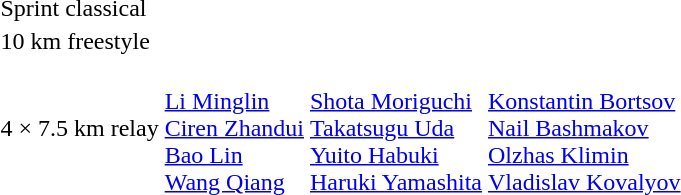<table>
<tr>
<td>Sprint classical<br></td>
<td></td>
<td></td>
<td></td>
</tr>
<tr>
<td>10 km freestyle<br></td>
<td></td>
<td></td>
<td></td>
</tr>
<tr>
<td>4 × 7.5 km relay<br></td>
<td><br><a href='#'>Li Minglin</a><br><a href='#'>Ciren Zhandui</a><br><a href='#'>Bao Lin</a><br><a href='#'>Wang Qiang</a></td>
<td><br><a href='#'>Shota Moriguchi</a><br><a href='#'>Takatsugu Uda</a><br><a href='#'>Yuito Habuki</a><br><a href='#'>Haruki Yamashita</a></td>
<td><br><a href='#'>Konstantin Bortsov</a><br><a href='#'>Nail Bashmakov</a><br><a href='#'>Olzhas Klimin</a><br><a href='#'>Vladislav Kovalyov</a></td>
</tr>
</table>
